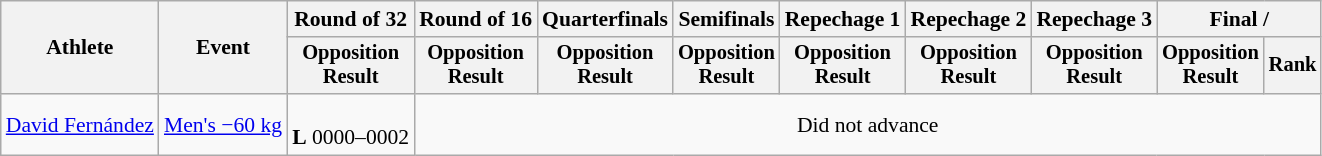<table class="wikitable" style="font-size:90%">
<tr>
<th rowspan="2">Athlete</th>
<th rowspan="2">Event</th>
<th>Round of 32</th>
<th>Round of 16</th>
<th>Quarterfinals</th>
<th>Semifinals</th>
<th>Repechage 1</th>
<th>Repechage 2</th>
<th>Repechage 3</th>
<th colspan=2>Final / </th>
</tr>
<tr style="font-size:95%">
<th>Opposition<br>Result</th>
<th>Opposition<br>Result</th>
<th>Opposition<br>Result</th>
<th>Opposition<br>Result</th>
<th>Opposition<br>Result</th>
<th>Opposition<br>Result</th>
<th>Opposition<br>Result</th>
<th>Opposition<br>Result</th>
<th>Rank</th>
</tr>
<tr align=center>
<td align=left><a href='#'>David Fernández</a></td>
<td align=left><a href='#'>Men's −60 kg</a></td>
<td><br><strong>L</strong> 0000–0002</td>
<td colspan=8>Did not advance</td>
</tr>
</table>
